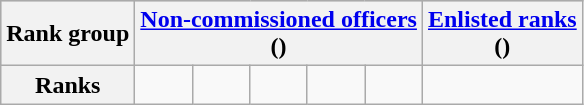<table class="wikitable">
<tr align="center" style="background:#cfcfcf;">
<th>Rank group</th>
<th colspan=5><a href='#'>Non-commissioned officers</a><br>()</th>
<th colspan=1><a href='#'>Enlisted ranks</a><br>()</th>
</tr>
<tr align="center">
<th>Ranks</th>
<td><br></td>
<td><br></td>
<td><br></td>
<td><br></td>
<td><br></td>
<td><br></td>
</tr>
</table>
